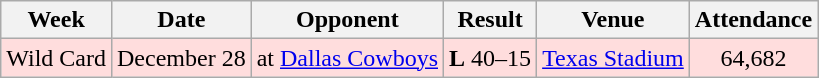<table class="wikitable" style="text-align:center">
<tr>
<th>Week</th>
<th>Date</th>
<th>Opponent</th>
<th>Result</th>
<th>Venue</th>
<th>Attendance</th>
</tr>
<tr style="background:#fdd">
<td>Wild Card</td>
<td>December 28</td>
<td>at <a href='#'>Dallas Cowboys</a></td>
<td><strong>L</strong> 40–15</td>
<td><a href='#'>Texas Stadium</a></td>
<td>64,682</td>
</tr>
</table>
